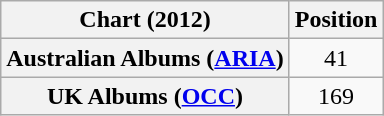<table class="wikitable plainrowheaders sortable" style="text-align:center;">
<tr>
<th scope="col">Chart (2012)</th>
<th scope="col">Position</th>
</tr>
<tr>
<th scope="row">Australian Albums (<a href='#'>ARIA</a>)</th>
<td style="text-align:center;">41</td>
</tr>
<tr>
<th scope="row">UK Albums (<a href='#'>OCC</a>)</th>
<td style="text-align:center;">169</td>
</tr>
</table>
